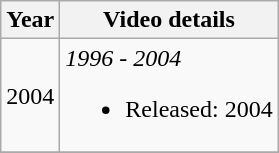<table class="wikitable">
<tr>
<th>Year</th>
<th>Video details</th>
</tr>
<tr>
<td>2004</td>
<td><em>1996 - 2004</em><br><ul><li>Released: 2004</li></ul></td>
</tr>
<tr>
</tr>
</table>
